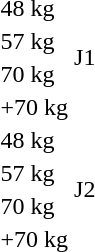<table>
<tr>
<td rowspan=2>48 kg<br></td>
<td rowspan=8>J1</td>
<td rowspan=2></td>
<td rowspan=2></td>
<td></td>
</tr>
<tr>
<td></td>
</tr>
<tr>
<td rowspan=2>57 kg<br></td>
<td rowspan=2></td>
<td rowspan=2></td>
<td></td>
</tr>
<tr>
<td></td>
</tr>
<tr>
<td rowspan=2>70 kg<br></td>
<td rowspan=2></td>
<td rowspan=2></td>
<td></td>
</tr>
<tr>
<td></td>
</tr>
<tr>
<td rowspan=2>+70 kg<br></td>
<td rowspan=2></td>
<td rowspan=2></td>
<td></td>
</tr>
<tr>
<td></td>
</tr>
<tr>
<td rowspan=2>48 kg<br></td>
<td rowspan=8>J2</td>
<td rowspan=2></td>
<td rowspan=2></td>
<td></td>
</tr>
<tr>
<td></td>
</tr>
<tr>
<td rowspan=2>57 kg<br></td>
<td rowspan=2></td>
<td rowspan=2></td>
<td></td>
</tr>
<tr>
<td></td>
</tr>
<tr>
<td rowspan=2>70 kg<br></td>
<td rowspan=2></td>
<td rowspan=2></td>
<td></td>
</tr>
<tr>
<td></td>
</tr>
<tr>
<td rowspan=2>+70 kg<br></td>
<td rowspan=2></td>
<td rowspan=2></td>
<td></td>
</tr>
<tr>
<td></td>
</tr>
</table>
